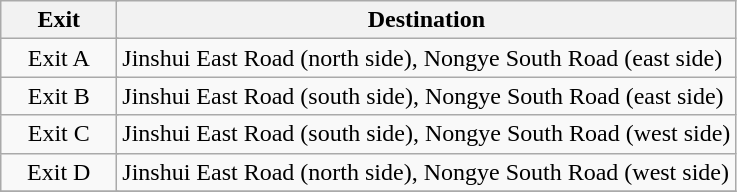<table class=wikitable>
<tr>
<th style="width:70px" colspan=2>Exit</th>
<th>Destination</th>
</tr>
<tr>
<td align=center colspan=2>Exit A</td>
<td>Jinshui East Road (north side), Nongye South Road (east side)</td>
</tr>
<tr>
<td align=center colspan=2>Exit B</td>
<td>Jinshui East Road (south side), Nongye South Road (east side)</td>
</tr>
<tr>
<td align=center colspan=2>Exit C</td>
<td>Jinshui East Road (south side), Nongye South Road (west side)</td>
</tr>
<tr>
<td align=center colspan=2>Exit D</td>
<td>Jinshui East Road (north side), Nongye South Road (west side)</td>
</tr>
<tr>
</tr>
</table>
